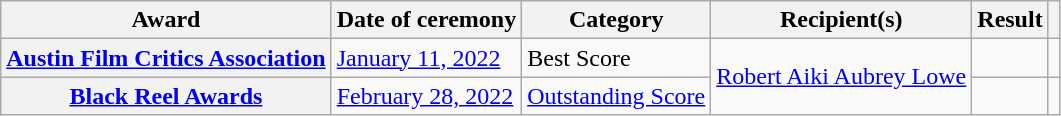<table class="wikitable plainrowheaders sortable">
<tr>
<th scope="col">Award</th>
<th scope="col">Date of ceremony</th>
<th scope="col">Category</th>
<th scope="col">Recipient(s)</th>
<th scope="col">Result</th>
<th scope="col" class="unsortable"></th>
</tr>
<tr>
<th scope="row"><a href='#'>Austin Film Critics Association</a></th>
<td><a href='#'>January 11, 2022</a></td>
<td>Best Score</td>
<td rowspan="2"><a href='#'>Robert Aiki Aubrey Lowe</a></td>
<td></td>
<td style="text-align:center;"></td>
</tr>
<tr>
<th scope="row"><a href='#'>Black Reel Awards</a></th>
<td><a href='#'>February 28, 2022</a></td>
<td><a href='#'>Outstanding Score</a></td>
<td></td>
<td style="text-align:center;"></td>
</tr>
</table>
